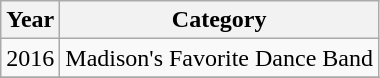<table class="wikitable sortable" style="text-align:center;">
<tr>
<th>Year</th>
<th>Category</th>
</tr>
<tr>
<td rowspan="1">2016</td>
<td rowspan="1">Madison's Favorite Dance Band</td>
</tr>
<tr>
</tr>
</table>
